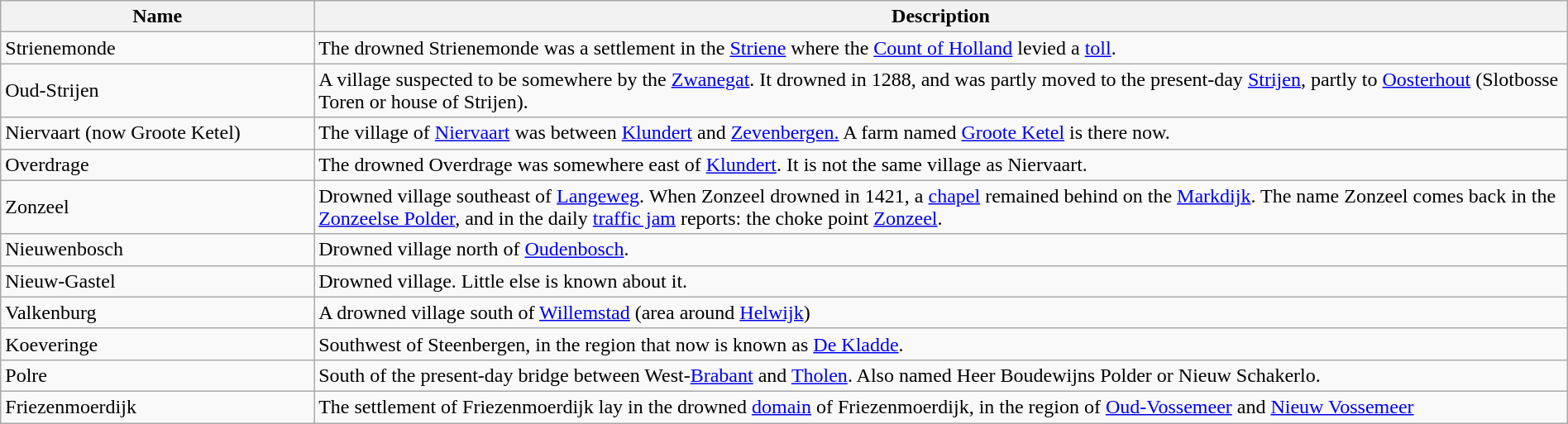<table class="wikitable" width="100%">
<tr>
<th width=20%>Name</th>
<th width=80%>Description</th>
</tr>
<tr>
<td>Strienemonde</td>
<td>The drowned Strienemonde was a settlement in the <a href='#'>Striene</a> where the <a href='#'>Count of Holland</a> levied a <a href='#'>toll</a>.</td>
</tr>
<tr>
<td>Oud-Strijen</td>
<td>A village suspected to be somewhere by the <a href='#'>Zwanegat</a>. It drowned in 1288, and was partly moved to the present-day <a href='#'>Strijen</a>, partly to <a href='#'>Oosterhout</a> (Slotbosse Toren or house of Strijen).</td>
</tr>
<tr>
<td>Niervaart (now Groote Ketel)</td>
<td>The village of <a href='#'>Niervaart</a> was between <a href='#'>Klundert</a> and <a href='#'>Zevenbergen.</a> A farm named <a href='#'>Groote Ketel</a> is there now.</td>
</tr>
<tr>
<td>Overdrage</td>
<td>The drowned Overdrage was somewhere east of <a href='#'>Klundert</a>. It is not the same village as Niervaart.</td>
</tr>
<tr>
<td>Zonzeel</td>
<td>Drowned village southeast of <a href='#'>Langeweg</a>. When Zonzeel drowned in 1421, a <a href='#'>chapel</a> remained behind on the <a href='#'>Markdijk</a>. The name Zonzeel comes back in the <a href='#'>Zonzeelse Polder</a>, and in the daily <a href='#'>traffic jam</a> reports: the choke point <a href='#'>Zonzeel</a>.</td>
</tr>
<tr>
<td>Nieuwenbosch</td>
<td>Drowned village north of <a href='#'>Oudenbosch</a>.</td>
</tr>
<tr>
<td>Nieuw-Gastel</td>
<td>Drowned village. Little else is known about it.</td>
</tr>
<tr>
<td>Valkenburg</td>
<td>A drowned village south of <a href='#'>Willemstad</a> (area around <a href='#'>Helwijk</a>)</td>
</tr>
<tr>
<td>Koeveringe</td>
<td>Southwest of Steenbergen, in the region that now is known as <a href='#'>De Kladde</a>.</td>
</tr>
<tr>
<td>Polre</td>
<td>South of the present-day bridge between West-<a href='#'>Brabant</a> and <a href='#'>Tholen</a>. Also named Heer Boudewijns Polder or Nieuw Schakerlo.</td>
</tr>
<tr>
<td>Friezenmoerdijk</td>
<td>The settlement of Friezenmoerdijk lay in the drowned <a href='#'>domain</a> of Friezenmoerdijk, in the region of <a href='#'>Oud-Vossemeer</a> and <a href='#'>Nieuw Vossemeer</a></td>
</tr>
</table>
